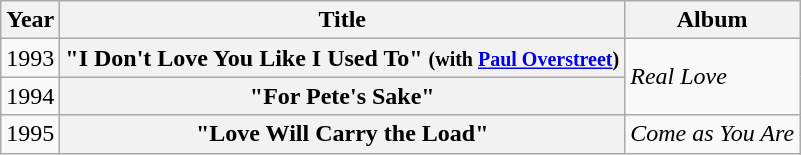<table class="wikitable plainrowheaders" style=text-align:center;>
<tr>
<th scope="col">Year</th>
<th scope="col">Title</th>
<th scope="col">Album</th>
</tr>
<tr>
<td>1993</td>
<th scope="row">"I Don't Love You Like I Used To" <small>(with <a href='#'>Paul Overstreet</a>)</small></th>
<td align="left" rowspan=2><em>Real Love</em></td>
</tr>
<tr>
<td>1994</td>
<th scope="row">"For Pete's Sake"</th>
</tr>
<tr>
<td>1995</td>
<th scope="row">"Love Will Carry the Load"</th>
<td align="left"><em>Come as You Are</em></td>
</tr>
</table>
